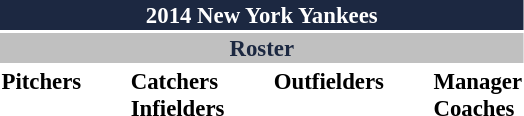<table class="toccolours" style="font-size: 95%;">
<tr>
<th colspan="10" style="background:#1c2841; color:white; text-align:center;">2014 New York Yankees</th>
</tr>
<tr>
<td colspan="10" style="background:silver; color:#1c2841; text-align:center;"><strong>Roster</strong></td>
</tr>
<tr>
<td valign="top"><strong>Pitchers</strong><br>






























</td>
<td style="width:25px;"></td>
<td valign="top"><strong>Catchers</strong><br>



<strong>Infielders</strong>












</td>
<td style="width:25px;"></td>
<td valign="top"><strong>Outfielders</strong><br>







</td>
<td style="width:25px;"></td>
<td valign="top"><strong>Manager</strong><br>
<strong>Coaches</strong>
 
 
 
 
 
 
 
 </td>
</tr>
</table>
